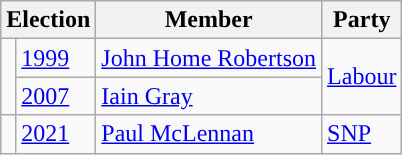<table class="wikitable">
<tr>
<th colspan="2">Election</th>
<th>Member</th>
<th>Party</th>
</tr>
<tr>
<td rowspan="2" style="background-color: "></td>
<td><a href='#'>1999</a></td>
<td><a href='#'>John Home Robertson</a></td>
<td rowspan="2"><a href='#'>Labour</a></td>
</tr>
<tr>
<td><a href='#'>2007</a></td>
<td><a href='#'>Iain Gray</a></td>
</tr>
<tr>
<td style="background-color: "></td>
<td><a href='#'>2021</a></td>
<td><a href='#'>Paul McLennan</a></td>
<td><a href='#'>SNP</a></td>
</tr>
</table>
